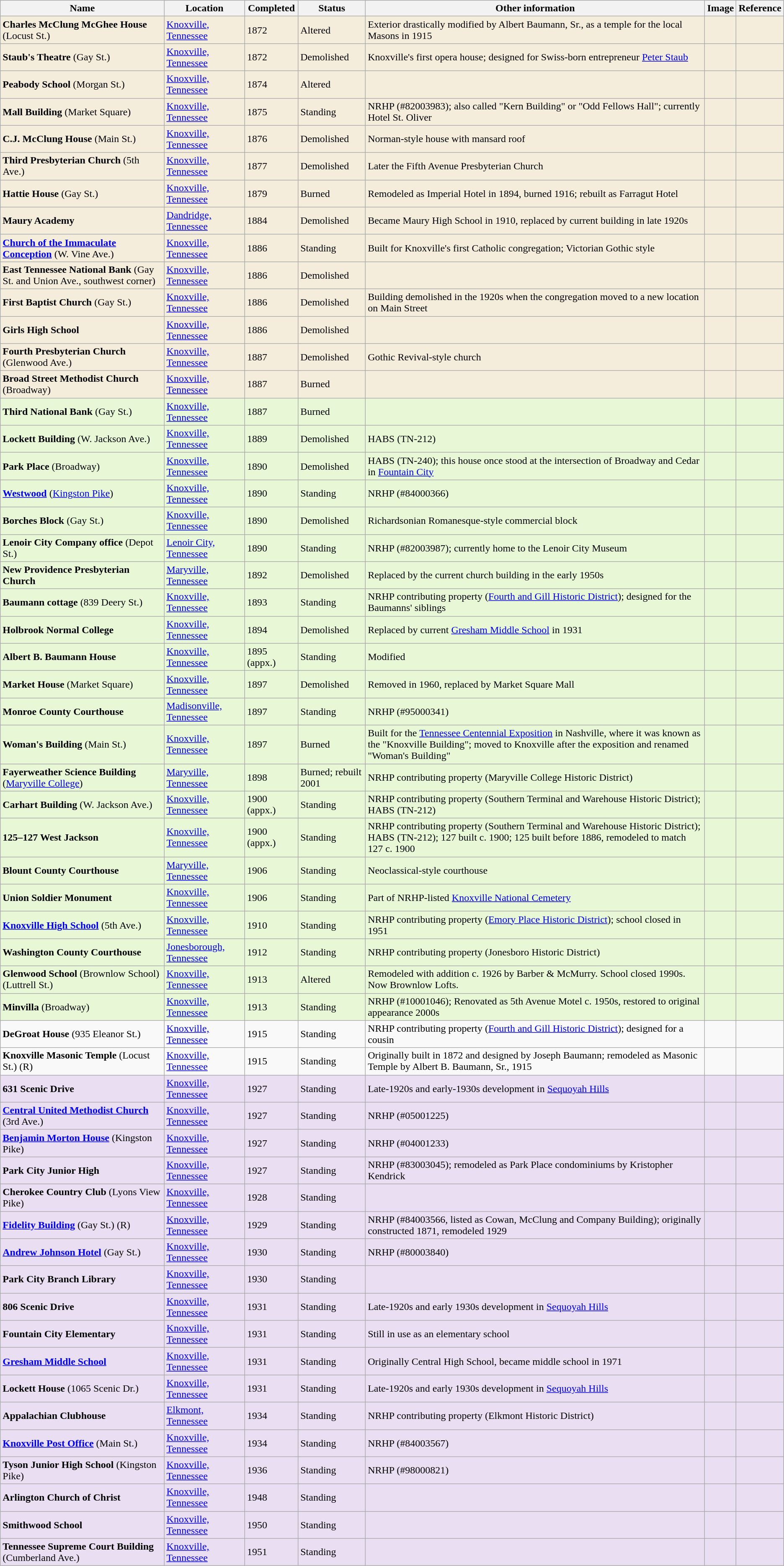<table class="wikitable sortable">
<tr>
<th>Name</th>
<th>Location</th>
<th>Completed</th>
<th>Status</th>
<th>Other information</th>
<th>Image</th>
<th>Reference</th>
</tr>
<tr style="background: #f5eddc">
<td><strong>Charles McClung McGhee House</strong> (Locust St.)</td>
<td><a href='#'>Knoxville, Tennessee</a></td>
<td>1872</td>
<td>Altered</td>
<td>Exterior drastically modified by Albert Baumann, Sr., as a temple for the local Masons in 1915</td>
<td></td>
<td></td>
</tr>
<tr style="background: #f5eddc">
<td><strong>Staub's Theatre</strong> (Gay St.)</td>
<td><a href='#'>Knoxville, Tennessee</a></td>
<td>1872</td>
<td>Demolished</td>
<td>Knoxville's first opera house; designed for Swiss-born entrepreneur <a href='#'>Peter Staub</a></td>
<td></td>
<td></td>
</tr>
<tr style="background: #f5eddc">
<td><strong>Peabody School</strong> (Morgan St.)</td>
<td><a href='#'>Knoxville, Tennessee</a></td>
<td>1874</td>
<td>Altered</td>
<td></td>
<td></td>
<td></td>
</tr>
<tr style="background: #f5eddc">
<td><strong>Mall Building</strong> (Market Square)</td>
<td><a href='#'>Knoxville, Tennessee</a></td>
<td>1875</td>
<td>Standing</td>
<td>NRHP (#82003983); also called "Kern Building" or "Odd Fellows Hall"; currently Hotel St. Oliver</td>
<td></td>
<td></td>
</tr>
<tr style="background: #f5eddc">
<td><strong>C.J. McClung House</strong> (Main St.)</td>
<td><a href='#'>Knoxville, Tennessee</a></td>
<td>1876</td>
<td>Demolished</td>
<td>Norman-style house with mansard roof</td>
<td></td>
<td></td>
</tr>
<tr style="background: #f5eddc">
<td><strong>Third Presbyterian Church </strong> (5th Ave.)</td>
<td><a href='#'>Knoxville, Tennessee</a></td>
<td>1877</td>
<td>Demolished</td>
<td>Later the Fifth Avenue Presbyterian Church</td>
<td></td>
<td></td>
</tr>
<tr style="background: #f5eddc">
<td><strong>Hattie House</strong> (Gay St.)</td>
<td><a href='#'>Knoxville, Tennessee</a></td>
<td>1879</td>
<td>Burned</td>
<td>Remodeled as Imperial Hotel in 1894, burned 1916; rebuilt as Farragut Hotel</td>
<td></td>
<td></td>
</tr>
<tr style="background: #f5eddc">
<td><strong>Maury Academy</strong></td>
<td><a href='#'>Dandridge, Tennessee</a></td>
<td>1884</td>
<td>Demolished</td>
<td>Became Maury High School in 1910, replaced by current building in late 1920s</td>
<td></td>
<td></td>
</tr>
<tr style="background: #f5eddc">
<td><strong><a href='#'>Church of the Immaculate Conception</a></strong> (W. Vine Ave.)</td>
<td><a href='#'>Knoxville, Tennessee</a></td>
<td>1886</td>
<td>Standing</td>
<td>Built for Knoxville's first Catholic congregation; Victorian Gothic style</td>
<td></td>
<td></td>
</tr>
<tr style="background: #f5eddc">
<td><strong>East Tennessee National Bank</strong> (Gay St. and Union Ave., southwest corner)</td>
<td><a href='#'>Knoxville, Tennessee</a></td>
<td>1886</td>
<td>Demolished</td>
<td></td>
<td></td>
<td></td>
</tr>
<tr style="background: #f5eddc">
<td><strong>First Baptist Church</strong> (Gay St.)</td>
<td><a href='#'>Knoxville, Tennessee</a></td>
<td>1886</td>
<td>Demolished</td>
<td>Building demolished in the 1920s when the congregation moved to a new location on Main Street</td>
<td></td>
<td></td>
</tr>
<tr style="background: #f5eddc">
<td><strong>Girls High School</strong></td>
<td><a href='#'>Knoxville, Tennessee</a></td>
<td>1886</td>
<td>Demolished</td>
<td></td>
<td></td>
<td></td>
</tr>
<tr style="background: #f5eddc">
<td><strong>Fourth Presbyterian Church</strong> (Glenwood Ave.)</td>
<td><a href='#'>Knoxville, Tennessee</a></td>
<td>1887</td>
<td>Demolished</td>
<td>Gothic Revival-style church</td>
<td></td>
<td></td>
</tr>
<tr style="background: #f5eddc">
<td><strong>Broad Street Methodist Church</strong> (Broadway)</td>
<td><a href='#'>Knoxville, Tennessee</a></td>
<td>1887</td>
<td>Burned</td>
<td></td>
<td></td>
<td></td>
</tr>
<tr style="background: #e8f7d5">
<td><strong>Third National Bank</strong> (Gay St.)</td>
<td><a href='#'>Knoxville, Tennessee</a></td>
<td>1887</td>
<td>Burned</td>
<td></td>
<td></td>
<td></td>
</tr>
<tr style="background: #e8f7d5">
<td><strong>Lockett Building</strong> (W. Jackson Ave.)</td>
<td><a href='#'>Knoxville, Tennessee</a></td>
<td>1889</td>
<td>Demolished</td>
<td>HABS (TN-212)</td>
<td></td>
<td></td>
</tr>
<tr style="background: #e8f7d5">
<td><strong>Park Place</strong> (Broadway)</td>
<td><a href='#'>Knoxville, Tennessee</a></td>
<td>1890</td>
<td>Demolished</td>
<td>HABS (TN-240); this house once stood at the intersection of Broadway and Cedar in <a href='#'>Fountain City</a></td>
<td></td>
<td></td>
</tr>
<tr style="background: #e8f7d5">
<td><strong><a href='#'>Westwood</a></strong> (<a href='#'>Kingston Pike</a>)</td>
<td><a href='#'>Knoxville, Tennessee</a></td>
<td>1890</td>
<td>Standing</td>
<td>NRHP (#84000366)</td>
<td></td>
<td></td>
</tr>
<tr style="background: #e8f7d5">
<td><strong>Borches Block</strong> (Gay St.)</td>
<td><a href='#'>Knoxville, Tennessee</a></td>
<td>1890</td>
<td>Demolished</td>
<td>Richardsonian Romanesque-style commercial block</td>
<td></td>
<td></td>
</tr>
<tr style="background: #e8f7d5">
<td><strong>Lenoir City Company office</strong> (Depot St.)</td>
<td><a href='#'>Lenoir City, Tennessee</a></td>
<td>1890</td>
<td>Standing</td>
<td>NRHP (#82003987); currently home to the Lenoir City Museum</td>
<td></td>
<td></td>
</tr>
<tr style="background: #e8f7d5">
<td><strong>New Providence Presbyterian Church</strong></td>
<td><a href='#'>Maryville, Tennessee</a></td>
<td>1892</td>
<td>Demolished</td>
<td>Replaced by the current church building in the early 1950s</td>
<td></td>
<td></td>
</tr>
<tr style="background: #e8f7d5">
<td><strong>Baumann cottage</strong> (839 Deery St.)</td>
<td><a href='#'>Knoxville, Tennessee</a></td>
<td>1893</td>
<td>Standing</td>
<td>NRHP contributing property (<a href='#'>Fourth and Gill Historic District</a>); designed for the Baumanns' siblings</td>
<td></td>
<td></td>
</tr>
<tr style="background: #e8f7d5">
<td><strong>Holbrook Normal College</strong></td>
<td><a href='#'>Knoxville, Tennessee</a></td>
<td>1894</td>
<td>Demolished</td>
<td>Replaced by current <a href='#'>Gresham Middle School</a> in 1931</td>
<td></td>
<td></td>
</tr>
<tr style="background: #e8f7d5">
<td><strong>Albert B. Baumann House</strong></td>
<td><a href='#'>Knoxville, Tennessee</a></td>
<td>1895 (appx.)</td>
<td>Standing</td>
<td>Modified</td>
<td></td>
<td></td>
</tr>
<tr style="background: #e8f7d5">
<td><strong>Market House</strong> (Market Square)</td>
<td><a href='#'>Knoxville, Tennessee</a></td>
<td>1897</td>
<td>Demolished</td>
<td>Removed in 1960, replaced by Market Square Mall</td>
<td></td>
<td></td>
</tr>
<tr style="background: #e8f7d5">
<td><strong>Monroe County Courthouse</strong></td>
<td><a href='#'>Madisonville, Tennessee</a></td>
<td>1897</td>
<td>Standing</td>
<td>NRHP (#95000341)</td>
<td></td>
<td></td>
</tr>
<tr style="background: #e8f7d5">
<td><strong>Woman's Building</strong> (Main St.)</td>
<td><a href='#'>Knoxville, Tennessee</a></td>
<td>1897</td>
<td>Burned</td>
<td>Built for the <a href='#'>Tennessee Centennial Exposition</a> in Nashville, where it was known as the "Knoxville Building"; moved to Knoxville after the exposition and renamed "Woman's Building"</td>
<td></td>
<td></td>
</tr>
<tr style="background: #e8f7d5">
<td><strong>Fayerweather Science Building</strong> (<a href='#'>Maryville College</a>)</td>
<td><a href='#'>Maryville, Tennessee</a></td>
<td>1898</td>
<td>Burned; rebuilt 2001</td>
<td>NRHP contributing property (Maryville College Historic District)</td>
<td></td>
<td></td>
</tr>
<tr style="background: #e8f7d5">
<td><strong>Carhart Building</strong> (W. Jackson Ave.)</td>
<td><a href='#'>Knoxville, Tennessee</a></td>
<td>1900 (appx.)</td>
<td>Standing</td>
<td>NRHP contributing property (Southern Terminal and Warehouse Historic District); HABS (TN-212)</td>
<td></td>
<td></td>
</tr>
<tr style="background: #e8f7d5">
<td><strong>125–127 West Jackson</strong></td>
<td><a href='#'>Knoxville, Tennessee</a></td>
<td>1900 (appx.)</td>
<td>Standing</td>
<td>NRHP contributing property (Southern Terminal and Warehouse Historic District); HABS (TN-212); 127 built c. 1900; 125 built before 1886, remodeled to match 127 c. 1900</td>
<td></td>
<td></td>
</tr>
<tr style="background: #e8f7d5">
<td><strong>Blount County Courthouse</strong></td>
<td><a href='#'>Maryville, Tennessee</a></td>
<td>1906</td>
<td>Standing</td>
<td>Neoclassical-style courthouse</td>
<td></td>
<td></td>
</tr>
<tr style="background: #e8f7d5">
<td><strong>Union Soldier Monument</strong></td>
<td><a href='#'>Knoxville, Tennessee</a></td>
<td>1906</td>
<td>Standing</td>
<td>Part of NRHP-listed <a href='#'>Knoxville National Cemetery</a></td>
<td></td>
<td></td>
</tr>
<tr style="background: #e8f7d5">
<td><strong><a href='#'>Knoxville High School</a></strong> (5th Ave.)</td>
<td><a href='#'>Knoxville, Tennessee</a></td>
<td>1910</td>
<td>Standing</td>
<td>NRHP contributing property (<a href='#'>Emory Place Historic District</a>); school closed in 1951</td>
<td></td>
<td></td>
</tr>
<tr style="background: #e8f7d5">
<td><strong>Washington County Courthouse</strong></td>
<td><a href='#'>Jonesborough, Tennessee</a></td>
<td>1912</td>
<td>Standing</td>
<td>NRHP contributing property (Jonesboro Historic District)</td>
<td></td>
<td></td>
</tr>
<tr style="background: #e8f7d5">
<td><strong>Glenwood School</strong> (Brownlow School) (Luttrell St.)</td>
<td><a href='#'>Knoxville, Tennessee</a></td>
<td>1913</td>
<td>Altered</td>
<td>Remodeled with addition c. 1926 by Barber & McMurry.  School closed 1990s.  Now Brownlow Lofts.</td>
<td></td>
<td></td>
</tr>
<tr style="background: #e8f7d5">
<td><strong>Minvilla</strong> (Broadway)</td>
<td><a href='#'>Knoxville, Tennessee</a></td>
<td>1913</td>
<td>Standing</td>
<td>NRHP (#10001046); Renovated as 5th Avenue Motel c. 1950s, restored to original appearance 2000s</td>
<td></td>
<td></td>
</tr>
<tr>
<td><strong>DeGroat House</strong> (935 Eleanor St.)</td>
<td><a href='#'>Knoxville, Tennessee</a></td>
<td>1915</td>
<td>Standing</td>
<td>NRHP contributing property (<a href='#'>Fourth and Gill Historic District</a>); designed for a cousin</td>
<td></td>
<td></td>
</tr>
<tr>
<td><strong>Knoxville Masonic Temple</strong> (Locust St.) (R)</td>
<td><a href='#'>Knoxville, Tennessee</a></td>
<td>1915</td>
<td>Standing</td>
<td>Originally built in 1872 and designed by Joseph Baumann; remodeled as Masonic Temple by Albert B. Baumann, Sr., 1915</td>
<td></td>
<td></td>
</tr>
<tr style="background: #e9def2">
<td><strong>631 Scenic Drive</strong></td>
<td><a href='#'>Knoxville, Tennessee</a></td>
<td>1927</td>
<td>Standing</td>
<td>Late-1920s and early-1930s development in <a href='#'>Sequoyah Hills</a></td>
<td></td>
<td></td>
</tr>
<tr style="background: #e9def2">
<td><strong><a href='#'>Central United Methodist Church</a></strong> (3rd Ave.)</td>
<td><a href='#'>Knoxville, Tennessee</a></td>
<td>1927</td>
<td>Standing</td>
<td>NRHP (#05001225)</td>
<td></td>
<td></td>
</tr>
<tr style="background: #e9def2">
<td><strong><a href='#'>Benjamin Morton House</a></strong> (Kingston Pike)</td>
<td><a href='#'>Knoxville, Tennessee</a></td>
<td>1927</td>
<td>Standing</td>
<td>NRHP (#04001233)</td>
<td></td>
<td></td>
</tr>
<tr style="background: #e9def2">
<td><strong>Park City Junior High</strong></td>
<td><a href='#'>Knoxville, Tennessee</a></td>
<td>1927</td>
<td>Standing</td>
<td>NRHP (#83003045); remodeled as Park Place condominiums by Kristopher Kendrick</td>
<td></td>
<td></td>
</tr>
<tr style="background: #e9def2">
<td><strong>Cherokee Country Club</strong> (Lyons View Pike)</td>
<td><a href='#'>Knoxville, Tennessee</a></td>
<td>1928</td>
<td>Standing</td>
<td></td>
<td></td>
<td></td>
</tr>
<tr style="background: #e9def2">
<td><strong><a href='#'>Fidelity Building</a></strong> (Gay St.) (R)</td>
<td><a href='#'>Knoxville, Tennessee</a></td>
<td>1929</td>
<td>Standing</td>
<td>NRHP (#84003566, listed as Cowan, McClung and Company Building); originally constructed 1871, remodeled 1929</td>
<td></td>
<td></td>
</tr>
<tr style="background: #e9def2">
<td><strong><a href='#'>Andrew Johnson Hotel</a></strong> (Gay St.)</td>
<td><a href='#'>Knoxville, Tennessee</a></td>
<td>1930</td>
<td>Standing</td>
<td>NRHP (#80003840)</td>
<td></td>
<td></td>
</tr>
<tr style="background: #e9def2">
<td><strong>Park City Branch Library</strong></td>
<td><a href='#'>Knoxville, Tennessee</a></td>
<td>1930</td>
<td>Standing</td>
<td></td>
<td></td>
<td></td>
</tr>
<tr style="background: #e9def2">
<td><strong>806 Scenic Drive</strong></td>
<td><a href='#'>Knoxville, Tennessee</a></td>
<td>1931</td>
<td>Standing</td>
<td>Late-1920s and early 1930s development in <a href='#'>Sequoyah Hills</a></td>
<td></td>
<td></td>
</tr>
<tr style="background: #e9def2">
<td><strong>Fountain City Elementary</strong></td>
<td><a href='#'>Knoxville, Tennessee</a></td>
<td>1931</td>
<td>Standing</td>
<td>Still in use as an elementary school</td>
<td></td>
<td></td>
</tr>
<tr style="background: #e9def2">
<td><strong><a href='#'>Gresham Middle School</a></strong></td>
<td><a href='#'>Knoxville, Tennessee</a></td>
<td>1931</td>
<td>Standing</td>
<td>Originally Central High School, became middle school in 1971</td>
<td></td>
<td></td>
</tr>
<tr style="background: #e9def2">
<td><strong>Lockett House</strong> (1065 Scenic Dr.)</td>
<td><a href='#'>Knoxville, Tennessee</a></td>
<td>1931</td>
<td>Standing</td>
<td>Late-1920s and early 1930s development in <a href='#'>Sequoyah Hills</a></td>
<td></td>
<td></td>
</tr>
<tr style="background: #e9def2">
<td><strong>Appalachian Clubhouse</strong></td>
<td><a href='#'>Elkmont, Tennessee</a></td>
<td>1934</td>
<td>Standing</td>
<td>NRHP contributing property (Elkmont Historic District)</td>
<td></td>
<td></td>
</tr>
<tr style="background: #e9def2">
<td><strong><a href='#'>Knoxville Post Office</a></strong> (Main St.)</td>
<td><a href='#'>Knoxville, Tennessee</a></td>
<td>1934</td>
<td>Standing</td>
<td>NRHP (#84003567)</td>
<td></td>
<td></td>
</tr>
<tr style="background: #e9def2">
<td><strong>Tyson Junior High School</strong> (Kingston Pike)</td>
<td><a href='#'>Knoxville, Tennessee</a></td>
<td>1936</td>
<td>Standing</td>
<td>NRHP (#98000821)</td>
<td></td>
<td></td>
</tr>
<tr style="background: #e9def2">
<td><strong>Arlington Church of Christ</strong></td>
<td><a href='#'>Knoxville, Tennessee</a></td>
<td>1948</td>
<td>Standing</td>
<td></td>
<td></td>
<td></td>
</tr>
<tr style="background: #e9def2">
<td><strong>Smithwood School</strong></td>
<td><a href='#'>Knoxville, Tennessee</a></td>
<td>1950</td>
<td>Standing</td>
<td></td>
<td></td>
<td></td>
</tr>
<tr style="background: #e9def2">
<td><strong>Tennessee Supreme Court Building</strong> (Cumberland Ave.)</td>
<td><a href='#'>Knoxville, Tennessee</a></td>
<td>1951</td>
<td>Standing</td>
<td></td>
<td></td>
<td></td>
</tr>
</table>
